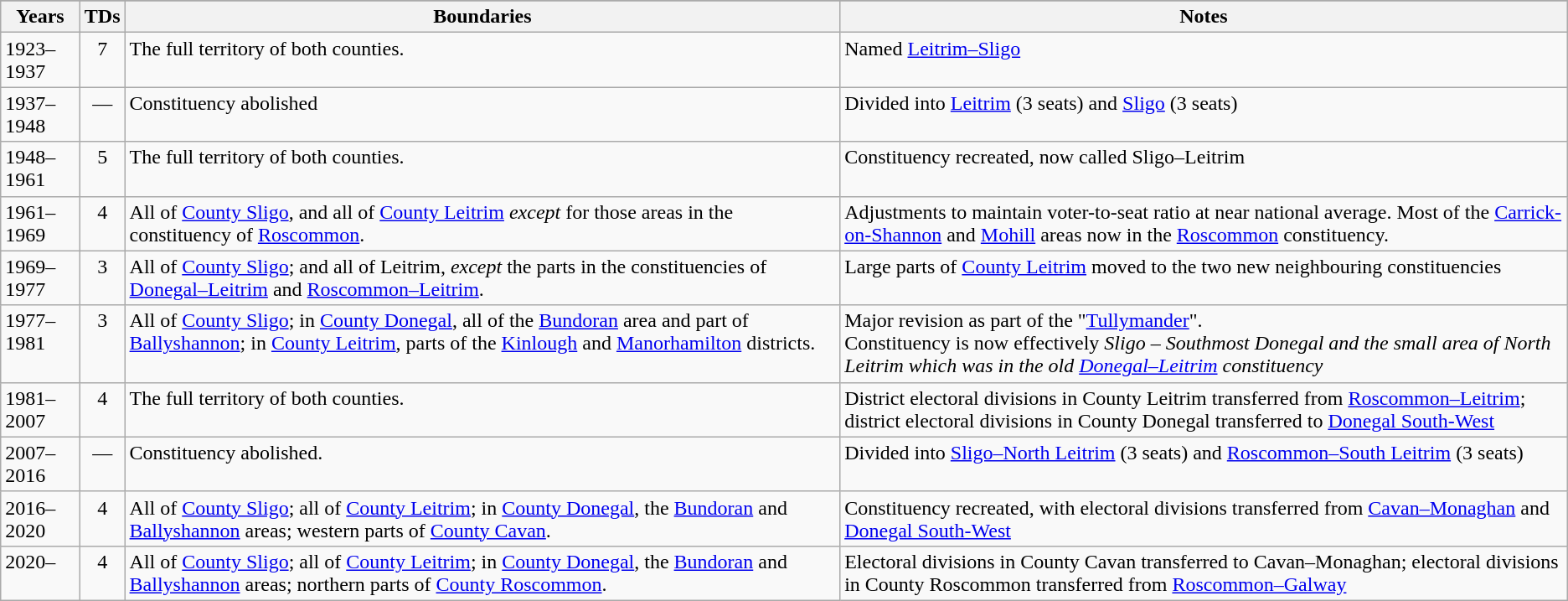<table class="wikitable">
<tr bgcolor="green">
</tr>
<tr>
<th>Years</th>
<th>TDs</th>
<th>Boundaries</th>
<th>Notes</th>
</tr>
<tr style="vertical-align:top">
<td>1923–1937</td>
<td style="text-align:center">7</td>
<td>The full territory of both counties.</td>
<td>Named <a href='#'>Leitrim–Sligo</a></td>
</tr>
<tr style="vertical-align:top">
<td>1937–1948</td>
<td style="text-align:center">—</td>
<td>Constituency abolished</td>
<td>Divided into <a href='#'>Leitrim</a> (3 seats) and <a href='#'>Sligo</a> (3 seats)</td>
</tr>
<tr style="vertical-align:top">
<td>1948–1961</td>
<td style="text-align:center">5</td>
<td>The full territory of both counties.</td>
<td>Constituency recreated, now called Sligo–Leitrim</td>
</tr>
<tr style="vertical-align:top">
<td>1961–1969</td>
<td style="text-align:center">4</td>
<td>All of <a href='#'>County Sligo</a>, and all of <a href='#'>County Leitrim</a> <em>except</em> for those areas in the constituency of <a href='#'>Roscommon</a>.</td>
<td>Adjustments to maintain voter-to-seat ratio at near national average. Most of the <a href='#'>Carrick-on-Shannon</a> and <a href='#'>Mohill</a> areas now in the <a href='#'>Roscommon</a> constituency.</td>
</tr>
<tr style="vertical-align:top">
<td>1969–1977</td>
<td style="text-align:center">3</td>
<td>All of <a href='#'>County Sligo</a>; and all of Leitrim, <em>except</em> the parts in the constituencies of <a href='#'>Donegal–Leitrim</a> and <a href='#'>Roscommon–Leitrim</a>.</td>
<td>Large parts of <a href='#'>County Leitrim</a> moved to the two new neighbouring constituencies</td>
</tr>
<tr style="vertical-align:top">
<td>1977–1981</td>
<td style="text-align:center">3</td>
<td>All of <a href='#'>County Sligo</a>; in <a href='#'>County Donegal</a>, all of the <a href='#'>Bundoran</a> area and part of <a href='#'>Ballyshannon</a>; in <a href='#'>County Leitrim</a>, parts of the <a href='#'>Kinlough</a> and <a href='#'>Manorhamilton</a> districts.</td>
<td>Major revision as part of the "<a href='#'>Tullymander</a>".<br>Constituency is now effectively <em>Sligo – Southmost Donegal and the small area of North Leitrim which was in the old <a href='#'>Donegal–Leitrim</a> constituency</em></td>
</tr>
<tr style="vertical-align:top">
<td>1981–2007</td>
<td style="text-align:center">4</td>
<td>The full territory of both counties.</td>
<td>District electoral divisions in County Leitrim transferred from <a href='#'>Roscommon–Leitrim</a>; district electoral divisions in County Donegal transferred to <a href='#'>Donegal South-West</a></td>
</tr>
<tr style="vertical-align:top">
<td>2007–2016</td>
<td style="text-align:center">—</td>
<td>Constituency abolished.</td>
<td>Divided into <a href='#'>Sligo–North Leitrim</a> (3 seats) and <a href='#'>Roscommon–South Leitrim</a> (3 seats)</td>
</tr>
<tr style="vertical-align:top">
<td>2016–2020</td>
<td style="text-align:center">4</td>
<td>All of <a href='#'>County Sligo</a>; all of <a href='#'>County Leitrim</a>; in <a href='#'>County Donegal</a>, the <a href='#'>Bundoran</a> and <a href='#'>Ballyshannon</a> areas; western parts of <a href='#'>County Cavan</a>.</td>
<td>Constituency recreated, with electoral divisions transferred from <a href='#'>Cavan–Monaghan</a> and <a href='#'>Donegal South-West</a></td>
</tr>
<tr style="vertical-align:top">
<td>2020–</td>
<td style="text-align:center">4</td>
<td>All of <a href='#'>County Sligo</a>; all of <a href='#'>County Leitrim</a>; in <a href='#'>County Donegal</a>, the <a href='#'>Bundoran</a> and <a href='#'>Ballyshannon</a> areas; northern parts of <a href='#'>County Roscommon</a>.</td>
<td>Electoral divisions in County Cavan transferred to Cavan–Monaghan; electoral divisions in County Roscommon transferred from <a href='#'>Roscommon–Galway</a></td>
</tr>
</table>
